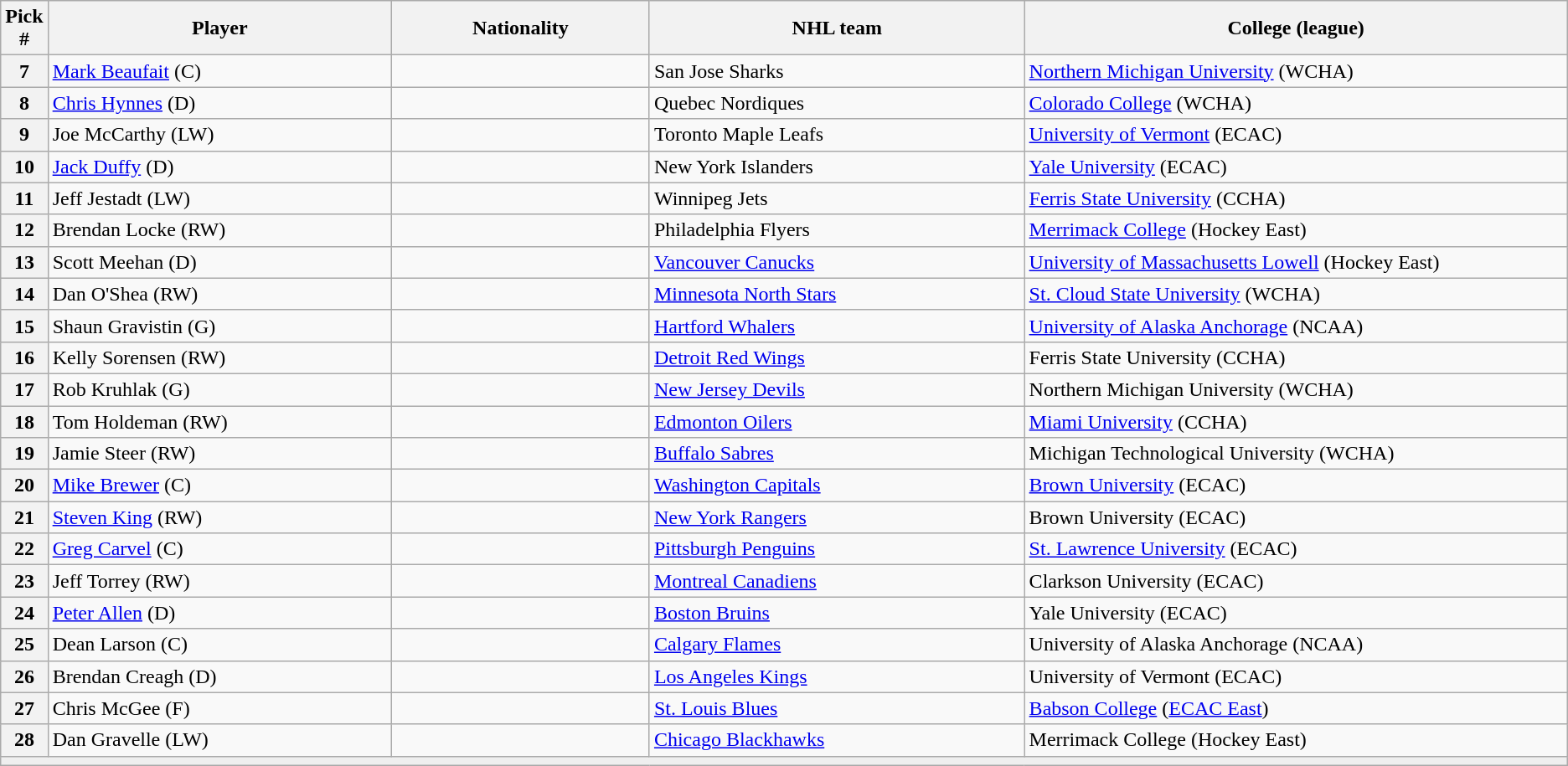<table class="wikitable">
<tr>
<th bgcolor="#DDDDFF" width="2.75%">Pick #</th>
<th bgcolor="#DDDDFF" width="22.0%">Player</th>
<th bgcolor="#DDDDFF" width="16.5%">Nationality</th>
<th bgcolor="#DDDDFF" width="24.0%">NHL team</th>
<th bgcolor="#DDDDFF" width="100.0%">College (league)</th>
</tr>
<tr>
<th>7</th>
<td><a href='#'>Mark Beaufait</a> (C)</td>
<td></td>
<td>San Jose Sharks</td>
<td><a href='#'>Northern Michigan University</a> (WCHA)</td>
</tr>
<tr>
<th>8</th>
<td><a href='#'>Chris Hynnes</a> (D)</td>
<td></td>
<td>Quebec Nordiques</td>
<td><a href='#'>Colorado College</a> (WCHA)</td>
</tr>
<tr>
<th>9</th>
<td>Joe McCarthy (LW)</td>
<td></td>
<td>Toronto Maple Leafs</td>
<td><a href='#'>University of Vermont</a> (ECAC)</td>
</tr>
<tr>
<th>10</th>
<td><a href='#'>Jack Duffy</a> (D)</td>
<td></td>
<td>New York Islanders</td>
<td><a href='#'>Yale University</a> (ECAC)</td>
</tr>
<tr>
<th>11</th>
<td>Jeff Jestadt (LW)</td>
<td></td>
<td>Winnipeg Jets</td>
<td><a href='#'>Ferris State University</a> (CCHA)</td>
</tr>
<tr>
<th>12</th>
<td>Brendan Locke (RW)</td>
<td></td>
<td>Philadelphia Flyers</td>
<td><a href='#'>Merrimack College</a> (Hockey East)</td>
</tr>
<tr>
<th>13</th>
<td>Scott Meehan (D)</td>
<td></td>
<td><a href='#'>Vancouver Canucks</a></td>
<td><a href='#'>University of Massachusetts Lowell</a> (Hockey East)</td>
</tr>
<tr>
<th>14</th>
<td>Dan O'Shea (RW)</td>
<td></td>
<td><a href='#'>Minnesota North Stars</a></td>
<td><a href='#'>St. Cloud State University</a> (WCHA)</td>
</tr>
<tr>
<th>15</th>
<td>Shaun Gravistin (G)</td>
<td></td>
<td><a href='#'>Hartford Whalers</a></td>
<td><a href='#'>University of Alaska Anchorage</a> (NCAA)</td>
</tr>
<tr>
<th>16</th>
<td>Kelly Sorensen (RW)</td>
<td></td>
<td><a href='#'>Detroit Red Wings</a></td>
<td>Ferris State University (CCHA)</td>
</tr>
<tr>
<th>17</th>
<td>Rob Kruhlak (G)</td>
<td></td>
<td><a href='#'>New Jersey Devils</a></td>
<td>Northern Michigan University (WCHA)</td>
</tr>
<tr>
<th>18</th>
<td>Tom Holdeman (RW)</td>
<td></td>
<td><a href='#'>Edmonton Oilers</a></td>
<td><a href='#'>Miami University</a> (CCHA)</td>
</tr>
<tr>
<th>19</th>
<td>Jamie Steer (RW)</td>
<td></td>
<td><a href='#'>Buffalo Sabres</a></td>
<td>Michigan Technological University (WCHA)</td>
</tr>
<tr>
<th>20</th>
<td><a href='#'>Mike Brewer</a> (C)</td>
<td></td>
<td><a href='#'>Washington Capitals</a></td>
<td><a href='#'>Brown University</a> (ECAC)</td>
</tr>
<tr>
<th>21</th>
<td><a href='#'>Steven King</a> (RW)</td>
<td></td>
<td><a href='#'>New York Rangers</a></td>
<td>Brown University (ECAC)</td>
</tr>
<tr>
<th>22</th>
<td><a href='#'>Greg Carvel</a> (C)</td>
<td></td>
<td><a href='#'>Pittsburgh Penguins</a></td>
<td><a href='#'>St. Lawrence University</a> (ECAC)</td>
</tr>
<tr>
<th>23</th>
<td>Jeff Torrey (RW)</td>
<td></td>
<td><a href='#'>Montreal Canadiens</a></td>
<td>Clarkson University (ECAC)</td>
</tr>
<tr>
<th>24</th>
<td><a href='#'>Peter Allen</a> (D)</td>
<td></td>
<td><a href='#'>Boston Bruins</a></td>
<td>Yale University (ECAC)</td>
</tr>
<tr>
<th>25</th>
<td>Dean Larson (C)</td>
<td></td>
<td><a href='#'>Calgary Flames</a></td>
<td>University of Alaska Anchorage (NCAA)</td>
</tr>
<tr>
<th>26</th>
<td>Brendan Creagh (D)</td>
<td></td>
<td><a href='#'>Los Angeles Kings</a></td>
<td>University of Vermont (ECAC)</td>
</tr>
<tr>
<th>27</th>
<td>Chris McGee (F)</td>
<td></td>
<td><a href='#'>St. Louis Blues</a></td>
<td><a href='#'>Babson College</a> (<a href='#'>ECAC East</a>)</td>
</tr>
<tr>
<th>28</th>
<td>Dan Gravelle (LW)</td>
<td></td>
<td><a href='#'>Chicago Blackhawks</a></td>
<td>Merrimack College (Hockey East)</td>
</tr>
<tr>
<td align=center colspan="5" bgcolor="#efefef"></td>
</tr>
</table>
